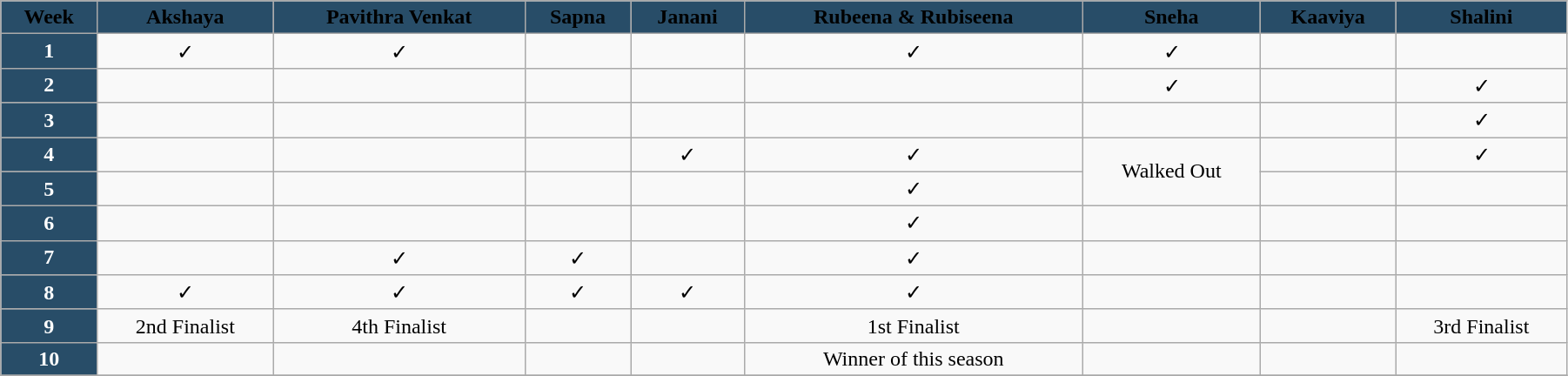<table class="wikitable plainrowheaders" width="95%">
<tr>
<th scope="col" style ="background: #284D68;"style="background: #284D68 ;color:white"><strong>Week</strong></th>
<th scope="col" style ="background: #284D68;"style="background: #284D68 ;color:white"><strong>Akshaya</strong></th>
<th scope="col" style ="background: #284D68;"style="background: #284D68 ;color:white"><strong>Pavithra Venkat</strong></th>
<th scope="col" style ="background: #284D68;"style="background: #284D68 ;color:white"><strong>Sapna</strong></th>
<th scope="col" style ="background: #284D68;"style="background: #284D68 ;color:white"><strong>Janani</strong></th>
<th scope="col" style ="background: #284D68;"style="background: #284D68 ;color:white"><strong>Rubeena & Rubiseena</strong></th>
<th scope="col" style ="background: #284D68;"style="background: #284D68 ;color:white"><strong>Sneha</strong></th>
<th scope="col" style ="background: #284D68;"style="background: #284D68 ;color:white"><strong>Kaaviya</strong></th>
<th scope="col" style ="background: #284D68;"style="background: #284D68 ;color:white"><strong>Shalini</strong></th>
</tr>
<tr>
<td style="text-align:center;background:#284D68;color:white"><strong>1</strong></td>
<td style="text-align:center;">✓</td>
<td style="text-align:center;">✓</td>
<td style="text-align:center;"></td>
<td style="text-align:center;"></td>
<td style="text-align:center;">✓</td>
<td style="text-align:center;">✓</td>
<td style="text-align:center;"></td>
<td style="text-align:center;"></td>
</tr>
<tr>
<td style="text-align:center;background:#284D68;color:white"><strong>2</strong></td>
<td style="text-align:center;"></td>
<td style="text-align:center;"></td>
<td style="text-align:center;"></td>
<td style="text-align:center;"></td>
<td style="text-align:center;"></td>
<td style="text-align:center;">✓</td>
<td style="text-align:center;"></td>
<td style="text-align:center;">✓</td>
</tr>
<tr>
<td style="text-align:center;background:#284D68;color:white"><strong>3</strong></td>
<td style="text-align:center;"></td>
<td style="text-align:center;"></td>
<td style="text-align:center;"></td>
<td style="text-align:center;"></td>
<td style="text-align:center;"></td>
<td style="text-align:center;"></td>
<td style="text-align:center;"></td>
<td style="text-align:center;">✓</td>
</tr>
<tr>
<td style="text-align:center;background:#284D68;color:white"><strong>4</strong></td>
<td style="text-align:center;"></td>
<td style="text-align:center;"></td>
<td style="text-align:center;"></td>
<td style="text-align:center;">✓</td>
<td style="text-align:center;">✓</td>
<td rowspan="2" style="text-align:center;">Walked Out</td>
<td style="text-align:center;"></td>
<td style="text-align:center;">✓</td>
</tr>
<tr>
<td style="text-align:center;background:#284D68;color:white"><strong>5</strong></td>
<td style="text-align:center;"></td>
<td style="text-align:center;"></td>
<td style="text-align:center;"></td>
<td style="text-align:center;"></td>
<td style="text-align:center;">✓</td>
<td style="text-align:center;"></td>
<td style="text-align:center;"></td>
</tr>
<tr>
<td style="text-align:center;background:#284D68;color:white"><strong>6</strong></td>
<td style="text-align:center;"></td>
<td style="text-align:center;"></td>
<td style="text-align:center;"></td>
<td style="text-align:center;"></td>
<td style="text-align:center;">✓</td>
<td style="text-align:center;"></td>
<td style="text-align:center;"></td>
<td style="text-align:center;"></td>
</tr>
<tr>
<td style="text-align:center;background:#284D68;color:white"><strong>7</strong></td>
<td style="text-align:center;"></td>
<td style="text-align:center;">✓</td>
<td style="text-align:center;">✓</td>
<td style="text-align:center;"></td>
<td style="text-align:center;">✓</td>
<td style="text-align:center;"></td>
<td style="text-align:center;"></td>
<td style="text-align:center;"></td>
</tr>
<tr>
<td style="text-align:center;background:#284D68;color:white"><strong>8</strong></td>
<td style="text-align:center;">✓</td>
<td style="text-align:center;">✓</td>
<td style="text-align:center;">✓</td>
<td style="text-align:center;">✓</td>
<td style="text-align:center;">✓</td>
<td style="text-align:center;"></td>
<td style="text-align:center;"></td>
<td style="text-align:center;"></td>
</tr>
<tr>
<td style="text-align:center;background:#284D68;color:white"><strong>9</strong></td>
<td style="text-align:center;">2nd Finalist</td>
<td style="text-align:center;">4th Finalist</td>
<td style="text-align:center;"></td>
<td style="text-align:center;"></td>
<td style="text-align:center;">1st Finalist</td>
<td style="text-align:center;"></td>
<td style="text-align:center;"></td>
<td style="text-align:center;">3rd Finalist</td>
</tr>
<tr>
<td style="text-align:center;background:#284D68;color:white"><strong>10</strong></td>
<td style="text-align:center;"></td>
<td style="text-align:center;"></td>
<td style="text-align:center;"></td>
<td style="text-align:center;"></td>
<td style="text-align:center;">Winner of this season</td>
<td style="text-align:center;"></td>
<td style="text-align:center;"></td>
<td style="text-align:center;"></td>
</tr>
<tr>
</tr>
</table>
